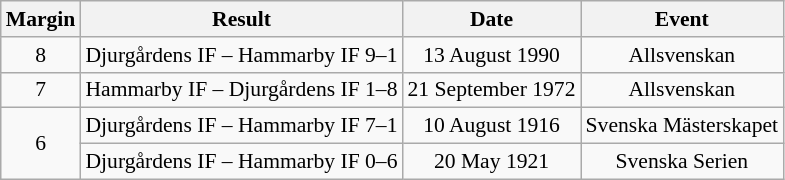<table class="wikitable" style="font-size:90%; text-align: center">
<tr>
<th>Margin</th>
<th>Result</th>
<th>Date</th>
<th>Event</th>
</tr>
<tr>
<td>8</td>
<td>Djurgårdens IF – Hammarby IF 9–1</td>
<td>13 August 1990</td>
<td>Allsvenskan</td>
</tr>
<tr>
<td>7</td>
<td>Hammarby IF – Djurgårdens IF 1–8</td>
<td>21 September 1972</td>
<td>Allsvenskan</td>
</tr>
<tr>
<td rowspan=2>6</td>
<td>Djurgårdens IF – Hammarby IF 7–1</td>
<td>10 August 1916</td>
<td>Svenska Mästerskapet</td>
</tr>
<tr>
<td>Djurgårdens IF – Hammarby IF 0–6</td>
<td>20 May 1921</td>
<td>Svenska Serien</td>
</tr>
</table>
